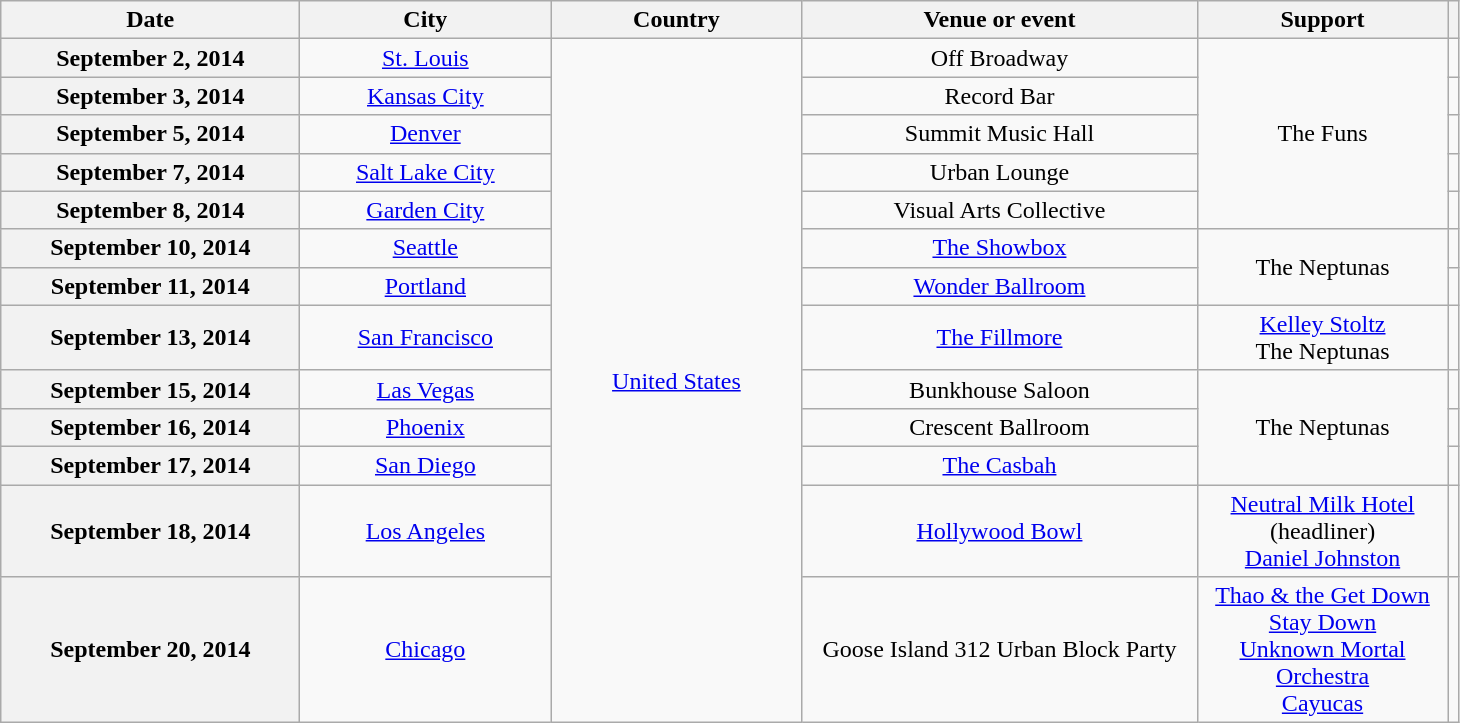<table class="wikitable plainrowheaders" style="text-align:center;">
<tr>
<th scope="col" style="width:12em;">Date</th>
<th scope="col" style="width:10em;">City</th>
<th scope="col" style="width:10em;">Country</th>
<th scope="col" style="width:16em;">Venue or event</th>
<th scope="col" style="width:10em;">Support</th>
<th scope="col"></th>
</tr>
<tr>
<th scope="row" style="text-align:center;">September 2, 2014</th>
<td><a href='#'>St. Louis</a></td>
<td rowspan="13"><a href='#'>United States</a></td>
<td>Off Broadway</td>
<td rowspan="5">The Funs</td>
<td></td>
</tr>
<tr>
<th scope="row" style="text-align:center;">September 3, 2014</th>
<td><a href='#'>Kansas City</a></td>
<td>Record Bar</td>
<td></td>
</tr>
<tr>
<th scope="row" style="text-align:center;">September 5, 2014</th>
<td><a href='#'>Denver</a></td>
<td>Summit Music Hall</td>
<td></td>
</tr>
<tr>
<th scope="row" style="text-align:center;">September 7, 2014</th>
<td><a href='#'>Salt Lake City</a></td>
<td>Urban Lounge</td>
<td></td>
</tr>
<tr>
<th scope="row" style="text-align:center;">September 8, 2014</th>
<td><a href='#'>Garden City</a></td>
<td>Visual Arts Collective</td>
<td></td>
</tr>
<tr>
<th scope="row" style="text-align:center;">September 10, 2014</th>
<td><a href='#'>Seattle</a></td>
<td><a href='#'>The Showbox</a></td>
<td rowspan="2">The Neptunas</td>
<td></td>
</tr>
<tr>
<th scope="row" style="text-align:center;">September 11, 2014</th>
<td><a href='#'>Portland</a></td>
<td><a href='#'>Wonder Ballroom</a></td>
<td></td>
</tr>
<tr>
<th scope="row" style="text-align:center;">September 13, 2014</th>
<td><a href='#'>San Francisco</a></td>
<td><a href='#'>The Fillmore</a></td>
<td><a href='#'>Kelley Stoltz</a><br>The Neptunas</td>
<td></td>
</tr>
<tr>
<th scope="row" style="text-align:center;">September 15, 2014</th>
<td><a href='#'>Las Vegas</a></td>
<td>Bunkhouse Saloon</td>
<td rowspan="3">The Neptunas</td>
<td></td>
</tr>
<tr>
<th scope="row" style="text-align:center;">September 16, 2014</th>
<td><a href='#'>Phoenix</a></td>
<td>Crescent Ballroom</td>
<td></td>
</tr>
<tr>
<th scope="row" style="text-align:center;">September 17, 2014</th>
<td><a href='#'>San Diego</a></td>
<td><a href='#'>The Casbah</a></td>
<td></td>
</tr>
<tr>
<th scope="row" style="text-align:center;">September 18, 2014</th>
<td><a href='#'>Los Angeles</a></td>
<td><a href='#'>Hollywood Bowl</a></td>
<td><a href='#'>Neutral Milk Hotel</a> (headliner)<br><a href='#'>Daniel Johnston</a></td>
<td></td>
</tr>
<tr>
<th scope="row" style="text-align:center;">September 20, 2014</th>
<td><a href='#'>Chicago</a></td>
<td>Goose Island 312 Urban Block Party</td>
<td><a href='#'>Thao & the Get Down Stay Down</a><br><a href='#'>Unknown Mortal Orchestra</a><br><a href='#'>Cayucas</a></td>
<td></td>
</tr>
</table>
